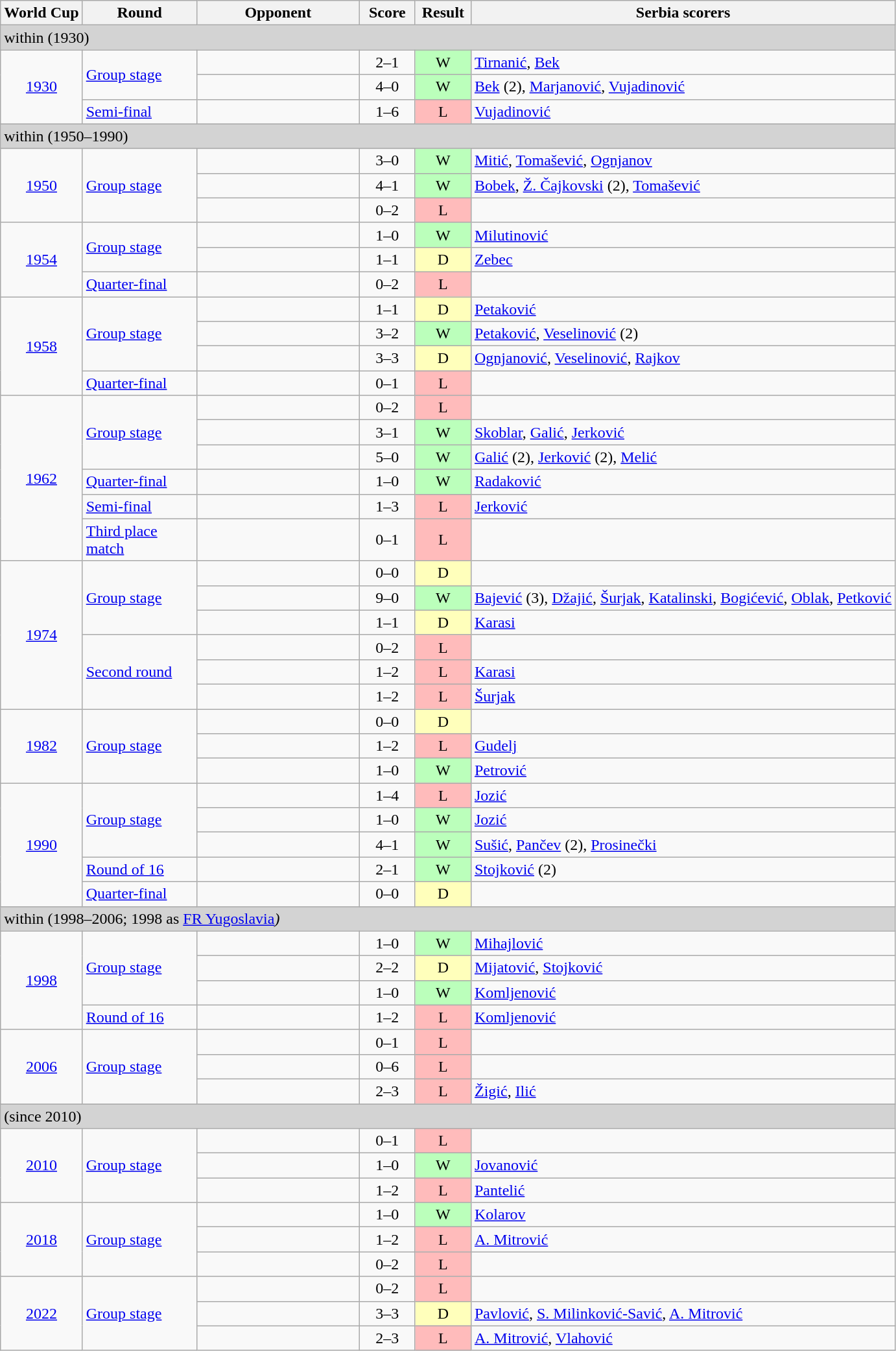<table class="wikitable" style="text-align:left;">
<tr>
<th>World Cup</th>
<th width=110>Round</th>
<th width=160>Opponent</th>
<th width=50>Score</th>
<th width=50>Result</th>
<th>Serbia scorers</th>
</tr>
<tr>
<td colspan=6 align=left bgcolor=lightgrey>within <strong></strong> (1930)</td>
</tr>
<tr>
<td rowspan="3" align=center><a href='#'>1930</a></td>
<td rowspan="2"><a href='#'>Group stage</a></td>
<td></td>
<td align=center>2–1</td>
<td align=center bgcolor="#bbffbb">W</td>
<td><a href='#'>Tirnanić</a>, <a href='#'>Bek</a></td>
</tr>
<tr>
<td></td>
<td align=center>4–0</td>
<td align=center bgcolor="#bbffbb">W</td>
<td><a href='#'>Bek</a> (2), <a href='#'>Marjanović</a>, <a href='#'>Vujadinović</a></td>
</tr>
<tr>
<td><a href='#'>Semi-final</a></td>
<td></td>
<td align=center>1–6</td>
<td align=center bgcolor="#ffbbbb">L</td>
<td><a href='#'>Vujadinović</a></td>
</tr>
<tr>
<td colspan=6 align=left bgcolor=lightgrey>within <strong></strong> (1950–1990)</td>
</tr>
<tr>
<td rowspan="3" align=center><a href='#'>1950</a></td>
<td rowspan="3"><a href='#'>Group stage</a></td>
<td></td>
<td align=center>3–0</td>
<td align=center bgcolor="#bbffbb">W</td>
<td><a href='#'>Mitić</a>, <a href='#'>Tomašević</a>, <a href='#'>Ognjanov</a></td>
</tr>
<tr>
<td></td>
<td align=center>4–1</td>
<td align=center bgcolor="#bbffbb">W</td>
<td><a href='#'>Bobek</a>, <a href='#'>Ž. Čajkovski</a> (2), <a href='#'>Tomašević</a></td>
</tr>
<tr>
<td></td>
<td align=center>0–2</td>
<td align=center bgcolor="#ffbbbb">L</td>
<td></td>
</tr>
<tr>
<td rowspan="3" align=center><a href='#'>1954</a></td>
<td rowspan="2"><a href='#'>Group stage</a></td>
<td></td>
<td align=center>1–0</td>
<td align=center bgcolor="#bbffbb">W</td>
<td><a href='#'>Milutinović</a></td>
</tr>
<tr>
<td></td>
<td align=center>1–1</td>
<td align=center bgcolor="#ffffbb">D</td>
<td><a href='#'>Zebec</a></td>
</tr>
<tr>
<td><a href='#'>Quarter-final</a></td>
<td></td>
<td align=center>0–2</td>
<td align=center bgcolor="#ffbbbb">L</td>
<td></td>
</tr>
<tr>
<td rowspan="4" align=center><a href='#'>1958</a></td>
<td rowspan="3"><a href='#'>Group stage</a></td>
<td></td>
<td align=center>1–1</td>
<td align=center bgcolor="#ffffbb">D</td>
<td><a href='#'>Petaković</a></td>
</tr>
<tr>
<td></td>
<td align=center>3–2</td>
<td align=center bgcolor="#bbffbb">W</td>
<td><a href='#'>Petaković</a>, <a href='#'>Veselinović</a> (2)</td>
</tr>
<tr>
<td></td>
<td align=center>3–3</td>
<td align=center bgcolor="#ffffbb">D</td>
<td><a href='#'>Ognjanović</a>, <a href='#'>Veselinović</a>, <a href='#'>Rajkov</a></td>
</tr>
<tr>
<td><a href='#'>Quarter-final</a></td>
<td></td>
<td align=center>0–1</td>
<td align=center bgcolor="#ffbbbb">L</td>
<td></td>
</tr>
<tr>
<td rowspan="6" align=center><a href='#'>1962</a></td>
<td rowspan="3"><a href='#'>Group stage</a></td>
<td></td>
<td align=center>0–2</td>
<td align=center bgcolor="#ffbbbb">L</td>
<td></td>
</tr>
<tr>
<td></td>
<td align=center>3–1</td>
<td align=center bgcolor="#bbffbb">W</td>
<td><a href='#'>Skoblar</a>, <a href='#'>Galić</a>, <a href='#'>Jerković</a></td>
</tr>
<tr>
<td></td>
<td align=center>5–0</td>
<td align=center bgcolor="#bbffbb">W</td>
<td><a href='#'>Galić</a> (2), <a href='#'>Jerković</a> (2), <a href='#'>Melić</a></td>
</tr>
<tr>
<td><a href='#'>Quarter-final</a></td>
<td></td>
<td align=center>1–0</td>
<td align=center bgcolor="#bbffbb">W</td>
<td><a href='#'>Radaković</a></td>
</tr>
<tr>
<td><a href='#'>Semi-final</a></td>
<td></td>
<td align=center>1–3</td>
<td align=center bgcolor="#ffbbbb">L</td>
<td><a href='#'>Jerković</a></td>
</tr>
<tr>
<td><a href='#'>Third place match</a></td>
<td></td>
<td align=center>0–1</td>
<td align=center bgcolor="#ffbbbb">L</td>
<td></td>
</tr>
<tr>
<td rowspan="6" align=center><a href='#'>1974</a></td>
<td rowspan="3"><a href='#'>Group stage</a></td>
<td></td>
<td align=center>0–0</td>
<td align=center bgcolor="#ffffbb">D</td>
<td></td>
</tr>
<tr>
<td></td>
<td align=center>9–0</td>
<td align=center bgcolor="#bbffbb">W</td>
<td><a href='#'>Bajević</a> (3), <a href='#'>Džajić</a>, <a href='#'>Šurjak</a>, <a href='#'>Katalinski</a>, <a href='#'>Bogićević</a>, <a href='#'>Oblak</a>, <a href='#'>Petković</a></td>
</tr>
<tr>
<td></td>
<td align=center>1–1</td>
<td align=center bgcolor="#ffffbb">D</td>
<td><a href='#'>Karasi</a></td>
</tr>
<tr>
<td rowspan="3"><a href='#'>Second round</a></td>
<td></td>
<td align=center>0–2</td>
<td align=center bgcolor="#ffbbbb">L</td>
<td></td>
</tr>
<tr>
<td></td>
<td align=center>1–2</td>
<td align=center bgcolor="#ffbbbb">L</td>
<td><a href='#'>Karasi</a></td>
</tr>
<tr>
<td></td>
<td align=center>1–2</td>
<td align=center bgcolor="#ffbbbb">L</td>
<td><a href='#'>Šurjak</a></td>
</tr>
<tr>
<td rowspan="3" align=center><a href='#'>1982</a></td>
<td rowspan="3"><a href='#'>Group stage</a></td>
<td></td>
<td align=center>0–0</td>
<td align=center bgcolor="#ffffbb">D</td>
<td></td>
</tr>
<tr>
<td></td>
<td align=center>1–2</td>
<td align=center bgcolor="#ffbbbb">L</td>
<td><a href='#'>Gudelj</a></td>
</tr>
<tr>
<td></td>
<td align=center>1–0</td>
<td align=center bgcolor="#bbffbb">W</td>
<td><a href='#'>Petrović</a></td>
</tr>
<tr>
<td rowspan="5" align=center><a href='#'>1990</a></td>
<td rowspan="3"><a href='#'>Group stage</a></td>
<td></td>
<td align=center>1–4</td>
<td align=center bgcolor="#ffbbbb">L</td>
<td><a href='#'>Jozić</a></td>
</tr>
<tr>
<td></td>
<td align=center>1–0</td>
<td align=center bgcolor="#bbffbb">W</td>
<td><a href='#'>Jozić</a></td>
</tr>
<tr>
<td></td>
<td align=center>4–1</td>
<td align=center bgcolor="#bbffbb">W</td>
<td><a href='#'>Sušić</a>, <a href='#'>Pančev</a> (2), <a href='#'>Prosinečki</a></td>
</tr>
<tr>
<td><a href='#'>Round of 16</a></td>
<td></td>
<td align=center>2–1</td>
<td align=center bgcolor="#bbffbb">W</td>
<td><a href='#'>Stojković</a> (2)</td>
</tr>
<tr>
<td><a href='#'>Quarter-final</a></td>
<td></td>
<td align=center>0–0</td>
<td align=center bgcolor="#ffffbb">D</td>
<td></td>
</tr>
<tr>
<td colspan=6 align=left bgcolor=lightgrey>within <strong></strong> (1998–2006; 1998 as <a href='#'>FR Yugoslavia</a><em>)</td>
</tr>
<tr>
<td rowspan="4" align=center><a href='#'>1998</a></td>
<td rowspan="3"><a href='#'>Group stage</a></td>
<td></td>
<td align=center>1–0</td>
<td align=center bgcolor="#bbffbb">W</td>
<td><a href='#'>Mihajlović</a></td>
</tr>
<tr>
<td></td>
<td align=center>2–2</td>
<td align=center bgcolor="#ffffbb">D</td>
<td><a href='#'>Mijatović</a>, <a href='#'>Stojković</a></td>
</tr>
<tr>
<td></td>
<td align=center>1–0</td>
<td align=center bgcolor="#bbffbb">W</td>
<td><a href='#'>Komljenović</a></td>
</tr>
<tr>
<td><a href='#'>Round of 16</a></td>
<td></td>
<td align=center>1–2</td>
<td align=center bgcolor="#ffbbbb">L</td>
<td><a href='#'>Komljenović</a></td>
</tr>
<tr>
<td rowspan="3" align=center><a href='#'>2006</a></td>
<td rowspan="3"><a href='#'>Group stage</a></td>
<td></td>
<td align=center>0–1</td>
<td align=center bgcolor="#ffbbbb">L</td>
<td></td>
</tr>
<tr>
<td></td>
<td align=center>0–6</td>
<td align=center bgcolor="#ffbbbb">L</td>
<td></td>
</tr>
<tr>
<td></td>
<td align=center>2–3</td>
<td align=center bgcolor="#ffbbbb">L</td>
<td><a href='#'>Žigić</a>, <a href='#'>Ilić</a></td>
</tr>
<tr>
<td colspan=6 align=left bgcolor=lightgrey> <strong></strong> (since 2010)</td>
</tr>
<tr>
<td rowspan="3" align=center><a href='#'>2010</a></td>
<td rowspan="3"><a href='#'>Group stage</a></td>
<td></td>
<td align=center>0–1</td>
<td align=center bgcolor="#ffbbbb">L</td>
<td></td>
</tr>
<tr>
<td></td>
<td align=center>1–0</td>
<td align=center bgcolor="#bbffbb">W</td>
<td><a href='#'>Jovanović</a></td>
</tr>
<tr>
<td></td>
<td align=center>1–2</td>
<td align=center bgcolor="#ffbbbb">L</td>
<td><a href='#'>Pantelić</a></td>
</tr>
<tr>
<td rowspan="3" align=center><a href='#'>2018</a></td>
<td rowspan="3"><a href='#'>Group stage</a></td>
<td></td>
<td align=center>1–0</td>
<td align=center bgcolor="#bbffbb">W</td>
<td><a href='#'>Kolarov</a></td>
</tr>
<tr>
<td></td>
<td align=center>1–2</td>
<td align=center bgcolor="#ffbbbb">L</td>
<td><a href='#'>A. Mitrović</a></td>
</tr>
<tr>
<td></td>
<td align=center>0–2</td>
<td align=center bgcolor="#ffbbbb">L</td>
<td></td>
</tr>
<tr>
<td rowspan="3" align=center><a href='#'>2022</a></td>
<td rowspan="3"><a href='#'>Group stage</a></td>
<td></td>
<td align=center>0–2</td>
<td align=center bgcolor="#ffbbbb">L</td>
<td></td>
</tr>
<tr>
<td></td>
<td align=center>3–3</td>
<td align=center bgcolor="#ffffbb">D</td>
<td><a href='#'>Pavlović</a>, <a href='#'>S. Milinković-Savić</a>, <a href='#'>A. Mitrović</a></td>
</tr>
<tr>
<td></td>
<td align=center>2–3</td>
<td align=center bgcolor="#ffbbbb">L</td>
<td><a href='#'>A. Mitrović</a>, <a href='#'>Vlahović</a></td>
</tr>
</table>
